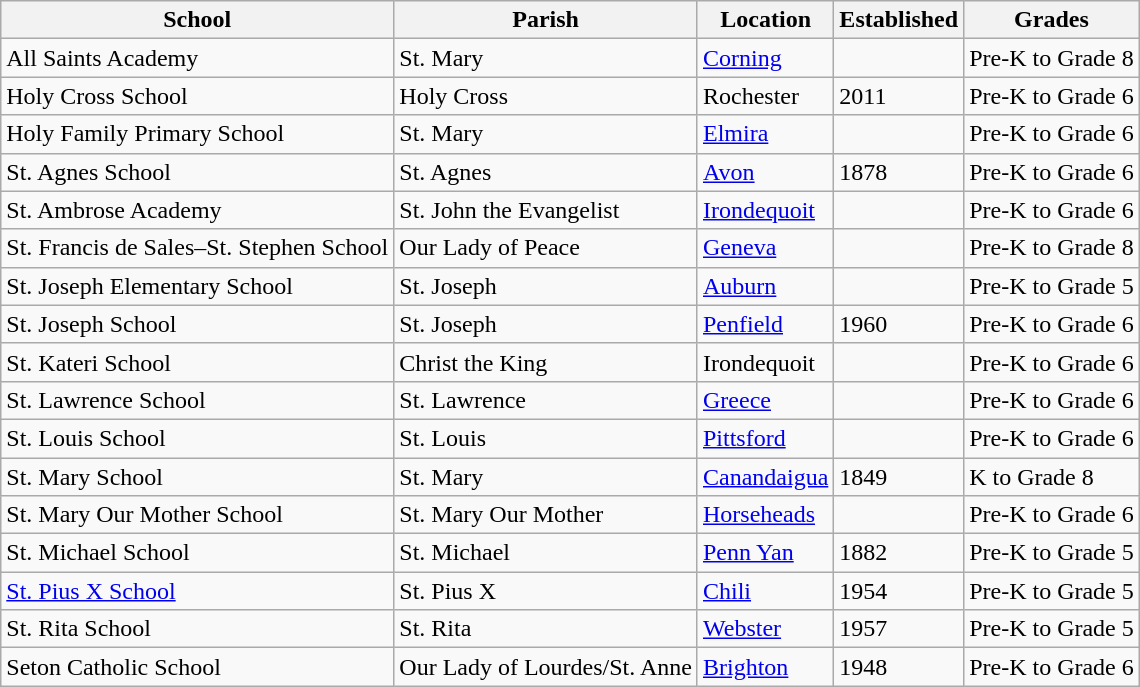<table class="wikitable sortable">
<tr>
<th>School</th>
<th>Parish</th>
<th>Location</th>
<th>Established</th>
<th>Grades</th>
</tr>
<tr>
<td>All Saints Academy</td>
<td>St. Mary</td>
<td><a href='#'>Corning</a></td>
<td></td>
<td>Pre-K to Grade 8</td>
</tr>
<tr>
<td>Holy Cross School</td>
<td>Holy Cross</td>
<td>Rochester</td>
<td>2011</td>
<td>Pre-K to Grade 6</td>
</tr>
<tr>
<td>Holy Family Primary School</td>
<td>St. Mary</td>
<td><a href='#'>Elmira</a></td>
<td></td>
<td>Pre-K to Grade 6</td>
</tr>
<tr>
<td>St. Agnes School</td>
<td>St. Agnes</td>
<td><a href='#'>Avon</a></td>
<td>1878</td>
<td>Pre-K to Grade 6</td>
</tr>
<tr>
<td>St. Ambrose Academy</td>
<td>St. John the Evangelist</td>
<td><a href='#'>Irondequoit</a></td>
<td></td>
<td>Pre-K to Grade 6</td>
</tr>
<tr>
<td>St. Francis de Sales–St. Stephen School</td>
<td>Our Lady of Peace</td>
<td><a href='#'>Geneva</a></td>
<td></td>
<td>Pre-K to Grade 8</td>
</tr>
<tr>
<td>St. Joseph Elementary School</td>
<td>St. Joseph</td>
<td><a href='#'>Auburn</a></td>
<td></td>
<td>Pre-K to Grade 5</td>
</tr>
<tr>
<td>St. Joseph School</td>
<td>St. Joseph</td>
<td><a href='#'>Penfield</a></td>
<td>1960</td>
<td>Pre-K to Grade 6</td>
</tr>
<tr>
<td>St. Kateri School</td>
<td>Christ the King</td>
<td>Irondequoit</td>
<td></td>
<td>Pre-K to Grade 6</td>
</tr>
<tr>
<td>St. Lawrence School</td>
<td>St. Lawrence</td>
<td><a href='#'>Greece</a></td>
<td></td>
<td>Pre-K to Grade 6</td>
</tr>
<tr>
<td>St. Louis School</td>
<td>St. Louis</td>
<td><a href='#'>Pittsford</a></td>
<td></td>
<td>Pre-K to Grade 6</td>
</tr>
<tr>
<td>St. Mary School</td>
<td>St. Mary</td>
<td><a href='#'>Canandaigua</a></td>
<td>1849</td>
<td>K to Grade 8</td>
</tr>
<tr>
<td>St. Mary Our Mother School</td>
<td>St. Mary Our Mother</td>
<td><a href='#'>Horseheads</a></td>
<td></td>
<td>Pre-K to Grade 6</td>
</tr>
<tr>
<td>St. Michael School</td>
<td>St. Michael</td>
<td><a href='#'>Penn Yan</a></td>
<td>1882</td>
<td>Pre-K to Grade 5</td>
</tr>
<tr>
<td><a href='#'>St. Pius X School</a></td>
<td>St. Pius X</td>
<td><a href='#'>Chili</a></td>
<td>1954</td>
<td>Pre-K to Grade 5</td>
</tr>
<tr>
<td>St. Rita School</td>
<td>St. Rita</td>
<td><a href='#'>Webster</a></td>
<td>1957</td>
<td>Pre-K to Grade 5</td>
</tr>
<tr>
<td>Seton Catholic School</td>
<td>Our Lady of Lourdes/St. Anne</td>
<td><a href='#'>Brighton</a></td>
<td>1948</td>
<td>Pre-K to Grade 6</td>
</tr>
</table>
